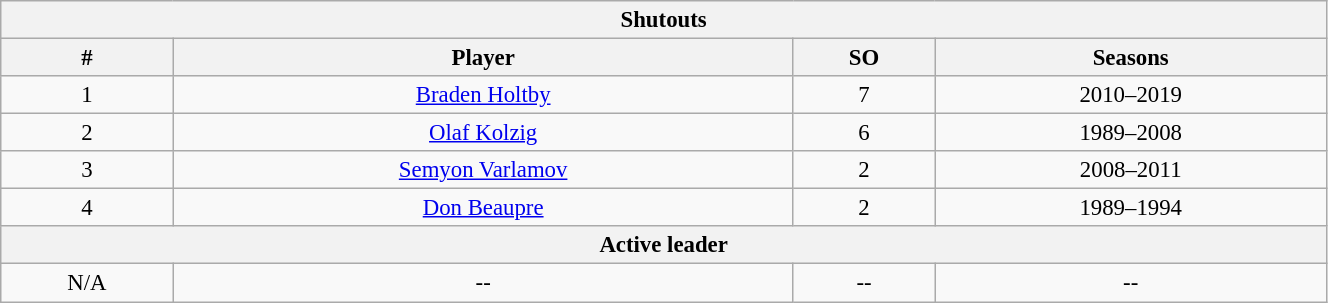<table class="wikitable" style="text-align: center; font-size: 95%" width="70%">
<tr>
<th colspan="4">Shutouts</th>
</tr>
<tr>
<th>#</th>
<th>Player</th>
<th>SO</th>
<th>Seasons</th>
</tr>
<tr>
<td>1</td>
<td><a href='#'>Braden Holtby</a></td>
<td>7</td>
<td>2010–2019</td>
</tr>
<tr>
<td>2</td>
<td><a href='#'>Olaf Kolzig</a></td>
<td>6</td>
<td>1989–2008</td>
</tr>
<tr>
<td>3</td>
<td><a href='#'>Semyon Varlamov</a></td>
<td>2</td>
<td>2008–2011</td>
</tr>
<tr>
<td>4</td>
<td><a href='#'>Don Beaupre</a></td>
<td>2</td>
<td>1989–1994</td>
</tr>
<tr>
<th colspan="4">Active leader</th>
</tr>
<tr>
<td>N/A</td>
<td>--</td>
<td>--</td>
<td>--</td>
</tr>
</table>
